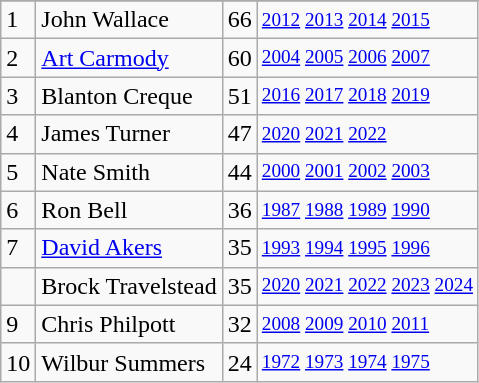<table class="wikitable">
<tr>
</tr>
<tr>
<td>1</td>
<td>John Wallace</td>
<td>66</td>
<td style="font-size:80%;"><a href='#'>2012</a> <a href='#'>2013</a> <a href='#'>2014</a> <a href='#'>2015</a></td>
</tr>
<tr>
<td>2</td>
<td><a href='#'>Art Carmody</a></td>
<td>60</td>
<td style="font-size:80%;"><a href='#'>2004</a> <a href='#'>2005</a> <a href='#'>2006</a> <a href='#'>2007</a></td>
</tr>
<tr>
<td>3</td>
<td>Blanton Creque</td>
<td>51</td>
<td style="font-size:80%;"><a href='#'>2016</a> <a href='#'>2017</a> <a href='#'>2018</a> <a href='#'>2019</a></td>
</tr>
<tr>
<td>4</td>
<td>James Turner</td>
<td>47</td>
<td style="font-size:80%;"><a href='#'>2020</a> <a href='#'>2021</a> <a href='#'>2022</a></td>
</tr>
<tr>
<td>5</td>
<td>Nate Smith</td>
<td>44</td>
<td style="font-size:80%;"><a href='#'>2000</a> <a href='#'>2001</a> <a href='#'>2002</a> <a href='#'>2003</a></td>
</tr>
<tr>
<td>6</td>
<td>Ron Bell</td>
<td>36</td>
<td style="font-size:80%;"><a href='#'>1987</a> <a href='#'>1988</a> <a href='#'>1989</a> <a href='#'>1990</a></td>
</tr>
<tr>
<td>7</td>
<td><a href='#'>David Akers</a></td>
<td>35</td>
<td style="font-size:80%;"><a href='#'>1993</a> <a href='#'>1994</a> <a href='#'>1995</a> <a href='#'>1996</a></td>
</tr>
<tr>
<td></td>
<td>Brock Travelstead</td>
<td>35</td>
<td style="font-size:80%;"><a href='#'>2020</a> <a href='#'>2021</a> <a href='#'>2022</a> <a href='#'>2023</a> <a href='#'>2024</a></td>
</tr>
<tr>
<td>9</td>
<td>Chris Philpott</td>
<td>32</td>
<td style="font-size:80%;"><a href='#'>2008</a> <a href='#'>2009</a> <a href='#'>2010</a> <a href='#'>2011</a></td>
</tr>
<tr>
<td>10</td>
<td>Wilbur Summers</td>
<td>24</td>
<td style="font-size:80%;"><a href='#'>1972</a> <a href='#'>1973</a> <a href='#'>1974</a> <a href='#'>1975</a></td>
</tr>
</table>
